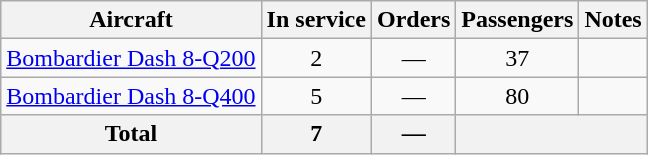<table class="wikitable" style="margin:1em auto; border-collapse:collapse;text-align:center">
<tr>
<th>Aircraft</th>
<th>In service</th>
<th>Orders</th>
<th>Passengers</th>
<th>Notes</th>
</tr>
<tr>
<td><a href='#'>Bombardier Dash 8-Q200</a></td>
<td>2</td>
<td>—</td>
<td>37</td>
<td></td>
</tr>
<tr>
<td><a href='#'>Bombardier Dash 8-Q400</a></td>
<td>5</td>
<td>—</td>
<td>80</td>
<td></td>
</tr>
<tr>
<th>Total</th>
<th>7</th>
<th>—</th>
<th colspan="3"></th>
</tr>
</table>
